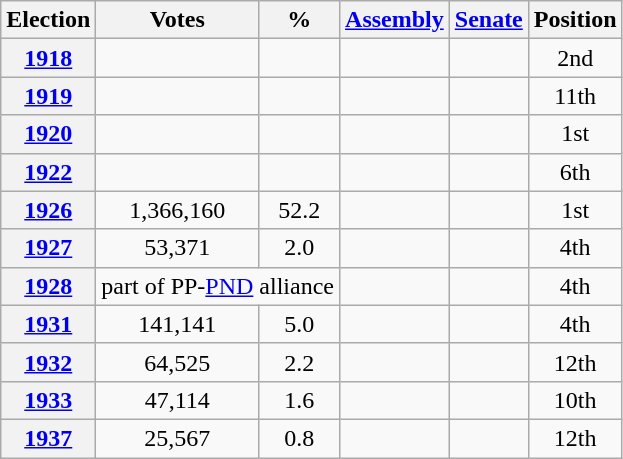<table class="wikitable" style="text-align:center">
<tr>
<th>Election</th>
<th><strong>Votes</strong></th>
<th>%</th>
<th><a href='#'>Assembly</a></th>
<th><a href='#'>Senate</a></th>
<th><strong>Position</strong></th>
</tr>
<tr>
<th><a href='#'>1918</a></th>
<td></td>
<td></td>
<td></td>
<td></td>
<td>2nd</td>
</tr>
<tr>
<th><a href='#'>1919</a></th>
<td></td>
<td></td>
<td></td>
<td></td>
<td>11th</td>
</tr>
<tr>
<th><a href='#'>1920</a></th>
<td></td>
<td></td>
<td></td>
<td></td>
<td>1st</td>
</tr>
<tr>
<th><a href='#'>1922</a></th>
<td></td>
<td></td>
<td></td>
<td></td>
<td>6th</td>
</tr>
<tr>
<th><a href='#'>1926</a></th>
<td>1,366,160</td>
<td>52.2</td>
<td></td>
<td></td>
<td>1st</td>
</tr>
<tr>
<th><a href='#'>1927</a></th>
<td>53,371</td>
<td>2.0</td>
<td></td>
<td></td>
<td>4th</td>
</tr>
<tr>
<th><a href='#'>1928</a></th>
<td colspan=2>part of PP-<a href='#'>PND</a> alliance</td>
<td></td>
<td></td>
<td>4th</td>
</tr>
<tr>
<th><a href='#'>1931</a></th>
<td>141,141</td>
<td>5.0</td>
<td></td>
<td></td>
<td>4th</td>
</tr>
<tr>
<th><a href='#'>1932</a></th>
<td>64,525</td>
<td>2.2</td>
<td></td>
<td></td>
<td>12th</td>
</tr>
<tr>
<th><a href='#'>1933</a></th>
<td>47,114</td>
<td>1.6</td>
<td></td>
<td></td>
<td>10th</td>
</tr>
<tr>
<th><a href='#'>1937</a></th>
<td>25,567</td>
<td>0.8</td>
<td></td>
<td></td>
<td>12th</td>
</tr>
</table>
